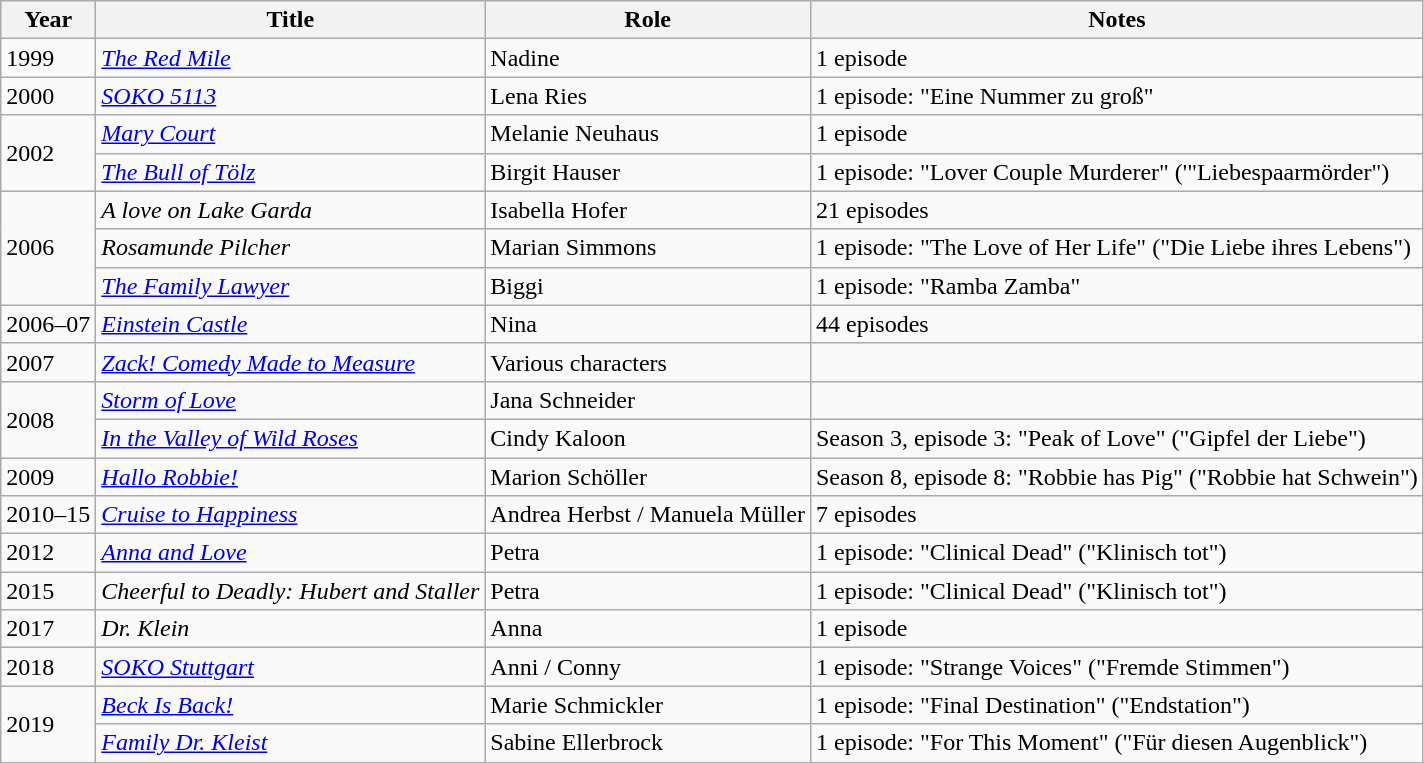<table class="wikitable">
<tr>
<th>Year</th>
<th>Title</th>
<th>Role</th>
<th>Notes</th>
</tr>
<tr>
<td rowspan="1">1999</td>
<td><em><a href='#'>The Red Mile</a></em></td>
<td>Nadine</td>
<td>1 episode</td>
</tr>
<tr>
<td rowspan="1">2000</td>
<td><em><a href='#'>SOKO 5113</a></em></td>
<td>Lena Ries</td>
<td>1 episode: "Eine Nummer zu groß"</td>
</tr>
<tr>
<td rowspan="2">2002</td>
<td><em><a href='#'>Mary Court</a></em></td>
<td>Melanie Neuhaus</td>
<td>1 episode</td>
</tr>
<tr>
<td><em><a href='#'>The Bull of Tölz</a></em></td>
<td>Birgit Hauser</td>
<td>1 episode: "Lover Couple Murderer" ('"Liebespaarmörder")</td>
</tr>
<tr>
<td rowspan="3">2006</td>
<td><em>A love on Lake Garda</em></td>
<td>Isabella Hofer</td>
<td>21 episodes</td>
</tr>
<tr>
<td><em>Rosamunde Pilcher</em></td>
<td>Marian Simmons</td>
<td>1 episode: "The Love of Her Life" ("Die Liebe ihres Lebens")</td>
</tr>
<tr>
<td><em><a href='#'>The Family Lawyer</a></em></td>
<td>Biggi</td>
<td>1 episode: "Ramba Zamba"</td>
</tr>
<tr>
<td rowspan="1">2006–07</td>
<td><em><a href='#'>Einstein Castle</a></em></td>
<td>Nina</td>
<td>44 episodes</td>
</tr>
<tr>
<td rowspan="1">2007</td>
<td><em><a href='#'>Zack! Comedy Made to Measure</a></em></td>
<td>Various characters</td>
<td></td>
</tr>
<tr>
<td rowspan="2">2008</td>
<td><em><a href='#'>Storm of Love</a></em></td>
<td>Jana Schneider</td>
<td></td>
</tr>
<tr>
<td><em><a href='#'>In the Valley of Wild Roses</a></em></td>
<td>Cindy Kaloon</td>
<td>Season 3, episode 3: "Peak of Love" ("Gipfel der Liebe")</td>
</tr>
<tr>
<td rowspan="1">2009</td>
<td><em><a href='#'>Hallo Robbie!</a></em></td>
<td>Marion Schöller</td>
<td>Season 8, episode 8: "Robbie has Pig" ("Robbie hat Schwein")</td>
</tr>
<tr>
<td rowspan="1">2010–15</td>
<td><em><a href='#'>Cruise to Happiness</a></em></td>
<td>Andrea Herbst / Manuela Müller</td>
<td>7 episodes</td>
</tr>
<tr>
<td rowspan="1">2012</td>
<td><em><a href='#'>Anna and Love</a></em></td>
<td>Petra</td>
<td>1 episode: "Clinical Dead" ("Klinisch tot")</td>
</tr>
<tr>
<td rowspan="1">2015</td>
<td><em>Cheerful to Deadly: Hubert and Staller</em></td>
<td>Petra</td>
<td>1 episode: "Clinical Dead" ("Klinisch tot")</td>
</tr>
<tr>
<td rowspan="1">2017</td>
<td><em>Dr. Klein</em></td>
<td>Anna</td>
<td>1 episode</td>
</tr>
<tr>
<td rowspan="1">2018</td>
<td><em><a href='#'>SOKO Stuttgart</a></em></td>
<td>Anni / Conny</td>
<td>1 episode: "Strange Voices" ("Fremde Stimmen")</td>
</tr>
<tr>
<td rowspan="2">2019</td>
<td><em><a href='#'>Beck Is Back!</a></em></td>
<td>Marie Schmickler</td>
<td>1 episode: "Final Destination" ("Endstation")</td>
</tr>
<tr>
<td><em><a href='#'>Family Dr. Kleist</a></em></td>
<td>Sabine Ellerbrock</td>
<td>1 episode: "For This Moment" ("Für diesen Augenblick")</td>
</tr>
<tr>
</tr>
</table>
